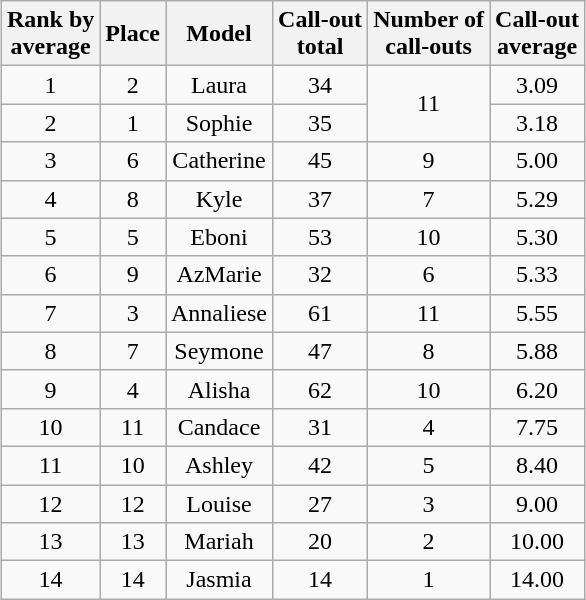<table class="wikitable sortable" style="margin:auto; text-align:center; white-space:nowrap">
<tr>
<th>Rank by<br>average</th>
<th>Place</th>
<th>Model</th>
<th>Call-out<br>total</th>
<th>Number of<br>call-outs</th>
<th>Call-out<br>average</th>
</tr>
<tr>
<td>1</td>
<td>2</td>
<td>Laura</td>
<td>34</td>
<td rowspan="2">11</td>
<td>3.09</td>
</tr>
<tr>
<td>2</td>
<td>1</td>
<td>Sophie</td>
<td>35</td>
<td>3.18</td>
</tr>
<tr>
<td>3</td>
<td>6</td>
<td>Catherine</td>
<td>45</td>
<td>9</td>
<td>5.00</td>
</tr>
<tr>
<td>4</td>
<td>8</td>
<td>Kyle</td>
<td>37</td>
<td>7</td>
<td>5.29</td>
</tr>
<tr>
<td>5</td>
<td>5</td>
<td>Eboni</td>
<td>53</td>
<td>10</td>
<td>5.30</td>
</tr>
<tr>
<td>6</td>
<td>9</td>
<td>AzMarie</td>
<td>32</td>
<td>6</td>
<td>5.33</td>
</tr>
<tr>
<td>7</td>
<td>3</td>
<td>Annaliese</td>
<td>61</td>
<td>11</td>
<td>5.55</td>
</tr>
<tr>
<td>8</td>
<td>7</td>
<td>Seymone</td>
<td>47</td>
<td>8</td>
<td>5.88</td>
</tr>
<tr>
<td>9</td>
<td>4</td>
<td>Alisha</td>
<td>62</td>
<td>10</td>
<td>6.20</td>
</tr>
<tr>
<td>10</td>
<td>11</td>
<td>Candace</td>
<td>31</td>
<td>4</td>
<td>7.75</td>
</tr>
<tr>
<td>11</td>
<td>10</td>
<td>Ashley</td>
<td>42</td>
<td>5</td>
<td>8.40</td>
</tr>
<tr>
<td>12</td>
<td>12</td>
<td>Louise</td>
<td>27</td>
<td>3</td>
<td>9.00</td>
</tr>
<tr>
<td>13</td>
<td>13</td>
<td>Mariah</td>
<td>20</td>
<td>2</td>
<td>10.00</td>
</tr>
<tr>
<td>14</td>
<td>14</td>
<td>Jasmia</td>
<td>14</td>
<td>1</td>
<td>14.00</td>
</tr>
</table>
